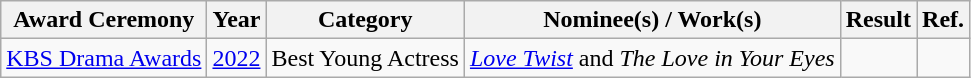<table class="wikitable">
<tr>
<th>Award Ceremony</th>
<th>Year</th>
<th>Category</th>
<th>Nominee(s) / Work(s)</th>
<th>Result</th>
<th>Ref.</th>
</tr>
<tr>
<td><a href='#'>KBS Drama Awards</a></td>
<td><a href='#'>2022</a></td>
<td>Best Young Actress</td>
<td><em><a href='#'>Love Twist</a></em> and <em>The Love in Your Eyes</em></td>
<td></td>
<td></td>
</tr>
</table>
